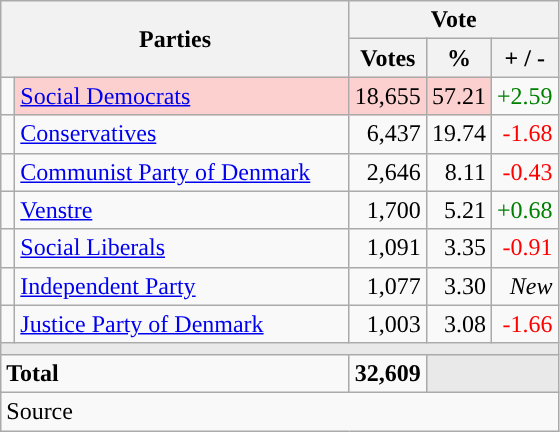<table class="wikitable" style="text-align:right;">
<tr>
<th style="text-align:centre;" rowspan="2" colspan="2" width="225">Parties</th>
<th colspan="3">Vote</th>
</tr>
<tr>
<th width="15">Votes</th>
<th width="15">%</th>
<th width="15">+ / -</th>
</tr>
<tr>
<td width="2" style="color:inherit;background:"></td>
<td bgcolor=#fbd0ce  align="left"><a href='#'>Social Democrats</a></td>
<td bgcolor=#fbd0ce>18,655</td>
<td bgcolor=#fbd0ce>57.21</td>
<td style=color:green;>+2.59</td>
</tr>
<tr>
<td width="2" style="color:inherit;background:"></td>
<td align="left"><a href='#'>Conservatives</a></td>
<td>6,437</td>
<td>19.74</td>
<td style=color:red;>-1.68</td>
</tr>
<tr>
<td width="2" style="color:inherit;background:"></td>
<td align="left"><a href='#'>Communist Party of Denmark</a></td>
<td>2,646</td>
<td>8.11</td>
<td style=color:red;>-0.43</td>
</tr>
<tr>
<td width="2" style="color:inherit;background:"></td>
<td align="left"><a href='#'>Venstre</a></td>
<td>1,700</td>
<td>5.21</td>
<td style=color:green;>+0.68</td>
</tr>
<tr>
<td width="2" style="color:inherit;background:"></td>
<td align="left"><a href='#'>Social Liberals</a></td>
<td>1,091</td>
<td>3.35</td>
<td style=color:red;>-0.91</td>
</tr>
<tr>
<td width="2" style="color:inherit;background:"></td>
<td align="left"><a href='#'>Independent Party</a></td>
<td>1,077</td>
<td>3.30</td>
<td><em>New</em></td>
</tr>
<tr>
<td width="2" style="color:inherit;background:"></td>
<td align="left"><a href='#'>Justice Party of Denmark</a></td>
<td>1,003</td>
<td>3.08</td>
<td style=color:red;>-1.66</td>
</tr>
<tr>
<td colspan="7" bgcolor="#E9E9E9"></td>
</tr>
<tr>
<td align="left" colspan="2"><strong>Total</strong></td>
<td><strong>32,609</strong></td>
<td bgcolor="#E9E9E9" colspan="2"></td>
</tr>
<tr>
<td align="left" colspan="6">Source</td>
</tr>
</table>
